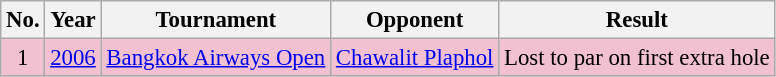<table class="wikitable" style="font-size:95%;">
<tr>
<th>No.</th>
<th>Year</th>
<th>Tournament</th>
<th>Opponent</th>
<th>Result</th>
</tr>
<tr style="background:#F2C1D1;">
<td align=center>1</td>
<td><a href='#'>2006</a></td>
<td><a href='#'>Bangkok Airways Open</a></td>
<td> <a href='#'>Chawalit Plaphol</a></td>
<td>Lost to par on first extra hole</td>
</tr>
</table>
